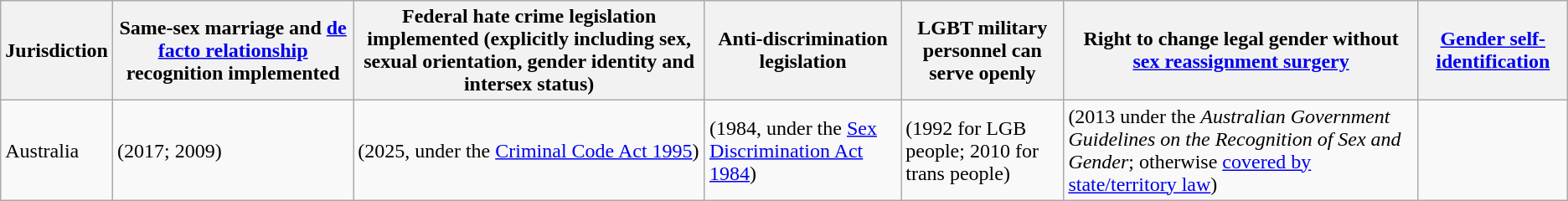<table class=wikitable>
<tr>
<th>Jurisdiction</th>
<th>Same-sex marriage and <a href='#'>de facto relationship</a> recognition implemented</th>
<th>Federal hate crime legislation implemented (explicitly including sex, sexual orientation, gender identity and intersex status)</th>
<th>Anti-discrimination legislation</th>
<th>LGBT military personnel can serve openly</th>
<th>Right to change legal gender without <a href='#'>sex reassignment surgery</a></th>
<th><a href='#'>Gender self-identification</a></th>
</tr>
<tr>
<td> Australia</td>
<td> (2017; 2009)</td>
<td> (2025, under the <a href='#'>Criminal Code Act 1995</a>)</td>
<td> (1984, under the <a href='#'>Sex Discrimination Act 1984</a>)</td>
<td> (1992 for LGB people; 2010 for trans people)</td>
<td> (2013 under the <em>Australian Government Guidelines on the Recognition of Sex and Gender</em>; otherwise <a href='#'>covered by state/territory law</a>)</td>
<td></td>
</tr>
</table>
